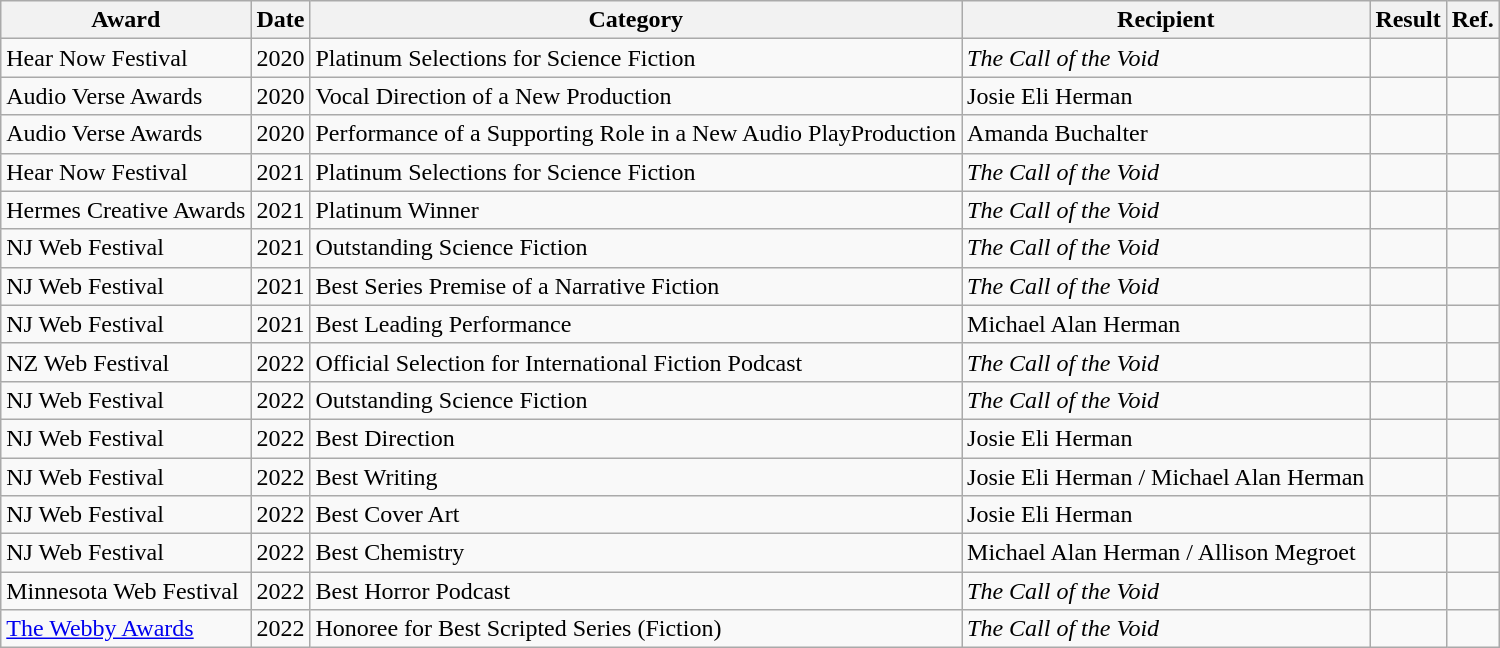<table class="wikitable sortable">
<tr>
<th>Award</th>
<th>Date</th>
<th>Category</th>
<th>Recipient</th>
<th>Result</th>
<th>Ref.</th>
</tr>
<tr>
<td>Hear Now Festival</td>
<td>2020</td>
<td>Platinum Selections for Science Fiction</td>
<td><em>The Call of the Void</em></td>
<td></td>
<td></td>
</tr>
<tr>
<td>Audio Verse Awards</td>
<td>2020</td>
<td>Vocal Direction of a New Production</td>
<td>Josie Eli Herman</td>
<td></td>
<td></td>
</tr>
<tr>
<td>Audio Verse Awards</td>
<td>2020</td>
<td>Performance of a Supporting Role in a New Audio PlayProduction</td>
<td>Amanda Buchalter</td>
<td></td>
<td></td>
</tr>
<tr>
<td>Hear Now Festival</td>
<td>2021</td>
<td>Platinum Selections for Science Fiction</td>
<td><em>The Call of the Void</em></td>
<td></td>
<td></td>
</tr>
<tr>
<td>Hermes Creative Awards</td>
<td>2021</td>
<td>Platinum Winner</td>
<td><em>The Call of the Void</em></td>
<td></td>
<td></td>
</tr>
<tr>
<td>NJ Web Festival</td>
<td>2021</td>
<td>Outstanding Science Fiction</td>
<td><em>The Call of the Void</em></td>
<td></td>
<td></td>
</tr>
<tr>
<td>NJ Web Festival</td>
<td>2021</td>
<td>Best Series Premise of a Narrative Fiction</td>
<td><em>The Call of the Void</em></td>
<td></td>
<td></td>
</tr>
<tr>
<td>NJ Web Festival</td>
<td>2021</td>
<td>Best Leading Performance</td>
<td>Michael Alan Herman</td>
<td></td>
<td></td>
</tr>
<tr>
<td>NZ Web Festival</td>
<td>2022</td>
<td>Official Selection for International Fiction Podcast</td>
<td><em>The Call of the Void</em></td>
<td></td>
<td></td>
</tr>
<tr>
<td>NJ Web Festival</td>
<td>2022</td>
<td>Outstanding Science Fiction</td>
<td><em>The Call of the Void</em></td>
<td></td>
<td></td>
</tr>
<tr>
<td>NJ Web Festival</td>
<td>2022</td>
<td>Best Direction</td>
<td>Josie Eli Herman</td>
<td></td>
<td></td>
</tr>
<tr>
<td>NJ Web Festival</td>
<td>2022</td>
<td>Best Writing</td>
<td>Josie Eli Herman / Michael Alan Herman</td>
<td></td>
<td></td>
</tr>
<tr>
<td>NJ Web Festival</td>
<td>2022</td>
<td>Best Cover Art</td>
<td>Josie Eli Herman</td>
<td></td>
<td></td>
</tr>
<tr>
<td>NJ Web Festival</td>
<td>2022</td>
<td>Best Chemistry</td>
<td>Michael Alan Herman / Allison Megroet</td>
<td></td>
<td></td>
</tr>
<tr>
<td>Minnesota Web Festival</td>
<td>2022</td>
<td>Best Horror Podcast</td>
<td><em>The Call of the Void</em></td>
<td></td>
<td></td>
</tr>
<tr>
<td><a href='#'>The Webby Awards</a></td>
<td>2022</td>
<td>Honoree for Best Scripted Series (Fiction)</td>
<td><em>The Call of the Void</em></td>
<td></td>
<td></td>
</tr>
</table>
